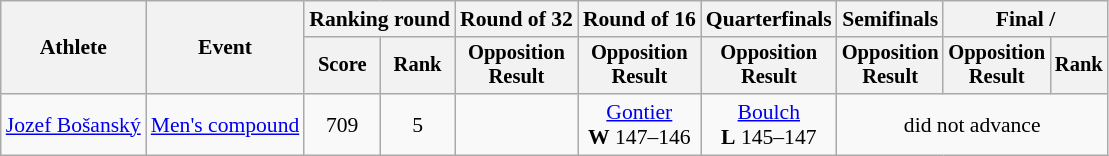<table class=wikitable style="font-size:90%">
<tr>
<th rowspan="2">Athlete</th>
<th rowspan="2">Event</th>
<th colspan="2">Ranking round</th>
<th>Round of 32</th>
<th>Round of 16</th>
<th>Quarterfinals</th>
<th>Semifinals</th>
<th colspan="2">Final / </th>
</tr>
<tr style="font-size:95%">
<th>Score</th>
<th>Rank</th>
<th>Opposition<br>Result</th>
<th>Opposition<br>Result</th>
<th>Opposition<br>Result</th>
<th>Opposition<br>Result</th>
<th>Opposition<br>Result</th>
<th>Rank</th>
</tr>
<tr align=center>
<td align=left><a href='#'>Jozef Bošanský</a></td>
<td align=left><a href='#'>Men's compound</a></td>
<td>709</td>
<td>5</td>
<td></td>
<td> <a href='#'>Gontier</a><br><strong>W</strong> 147–146</td>
<td> <a href='#'>Boulch</a><br><strong>L</strong> 145–147</td>
<td colspan=3>did not advance</td>
</tr>
</table>
